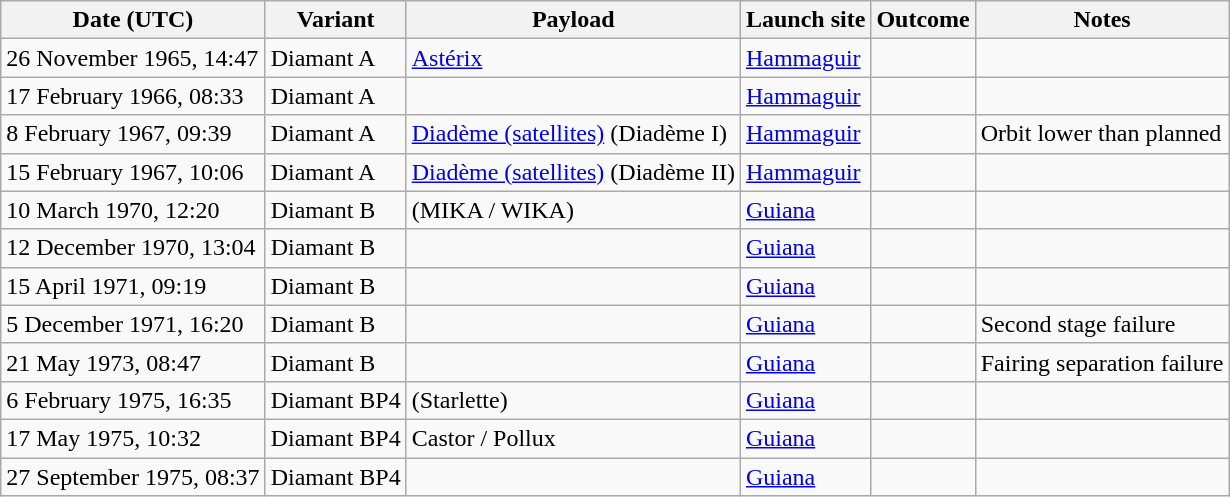<table class="wikitable">
<tr>
<th style="text-align:center;">Date (UTC)</th>
<th style="text-align:center;">Variant</th>
<th style="text-align:center;">Payload</th>
<th style="text-align:center;">Launch site</th>
<th style="text-align:center;">Outcome</th>
<th style="text-align:center;">Notes</th>
</tr>
<tr>
<td>26 November 1965, 14:47</td>
<td>Diamant A</td>
<td><a href='#'>Astérix</a></td>
<td><a href='#'>Hammaguir</a></td>
<td></td>
<td></td>
</tr>
<tr>
<td>17 February 1966, 08:33</td>
<td>Diamant A</td>
<td></td>
<td><a href='#'>Hammaguir</a></td>
<td></td>
<td></td>
</tr>
<tr>
<td>8 February 1967, 09:39</td>
<td>Diamant A</td>
<td><a href='#'>Diadème (satellites)</a> (Diadème I)</td>
<td><a href='#'>Hammaguir</a></td>
<td></td>
<td>Orbit lower than planned</td>
</tr>
<tr>
<td>15 February 1967, 10:06</td>
<td>Diamant A</td>
<td><a href='#'>Diadème (satellites)</a> (Diadème II)</td>
<td><a href='#'>Hammaguir</a></td>
<td></td>
<td></td>
</tr>
<tr>
<td>10 March 1970, 12:20</td>
<td>Diamant B</td>
<td> (MIKA / WIKA)</td>
<td><a href='#'>Guiana</a></td>
<td></td>
<td></td>
</tr>
<tr>
<td>12 December 1970, 13:04</td>
<td>Diamant B</td>
<td></td>
<td><a href='#'>Guiana</a></td>
<td></td>
<td></td>
</tr>
<tr>
<td>15 April 1971, 09:19</td>
<td>Diamant B</td>
<td></td>
<td><a href='#'>Guiana</a></td>
<td></td>
<td></td>
</tr>
<tr>
<td>5 December 1971, 16:20</td>
<td>Diamant B</td>
<td></td>
<td><a href='#'>Guiana</a></td>
<td></td>
<td>Second stage failure</td>
</tr>
<tr>
<td>21 May 1973, 08:47</td>
<td>Diamant B</td>
<td></td>
<td><a href='#'>Guiana</a></td>
<td></td>
<td>Fairing separation failure</td>
</tr>
<tr>
<td>6 February 1975, 16:35</td>
<td>Diamant BP4</td>
<td> (Starlette)</td>
<td><a href='#'>Guiana</a></td>
<td></td>
<td></td>
</tr>
<tr>
<td>17 May 1975, 10:32</td>
<td>Diamant BP4</td>
<td>Castor / Pollux</td>
<td><a href='#'>Guiana</a></td>
<td></td>
<td></td>
</tr>
<tr>
<td>27 September 1975, 08:37</td>
<td>Diamant BP4</td>
<td></td>
<td><a href='#'>Guiana</a></td>
<td></td>
<td></td>
</tr>
</table>
